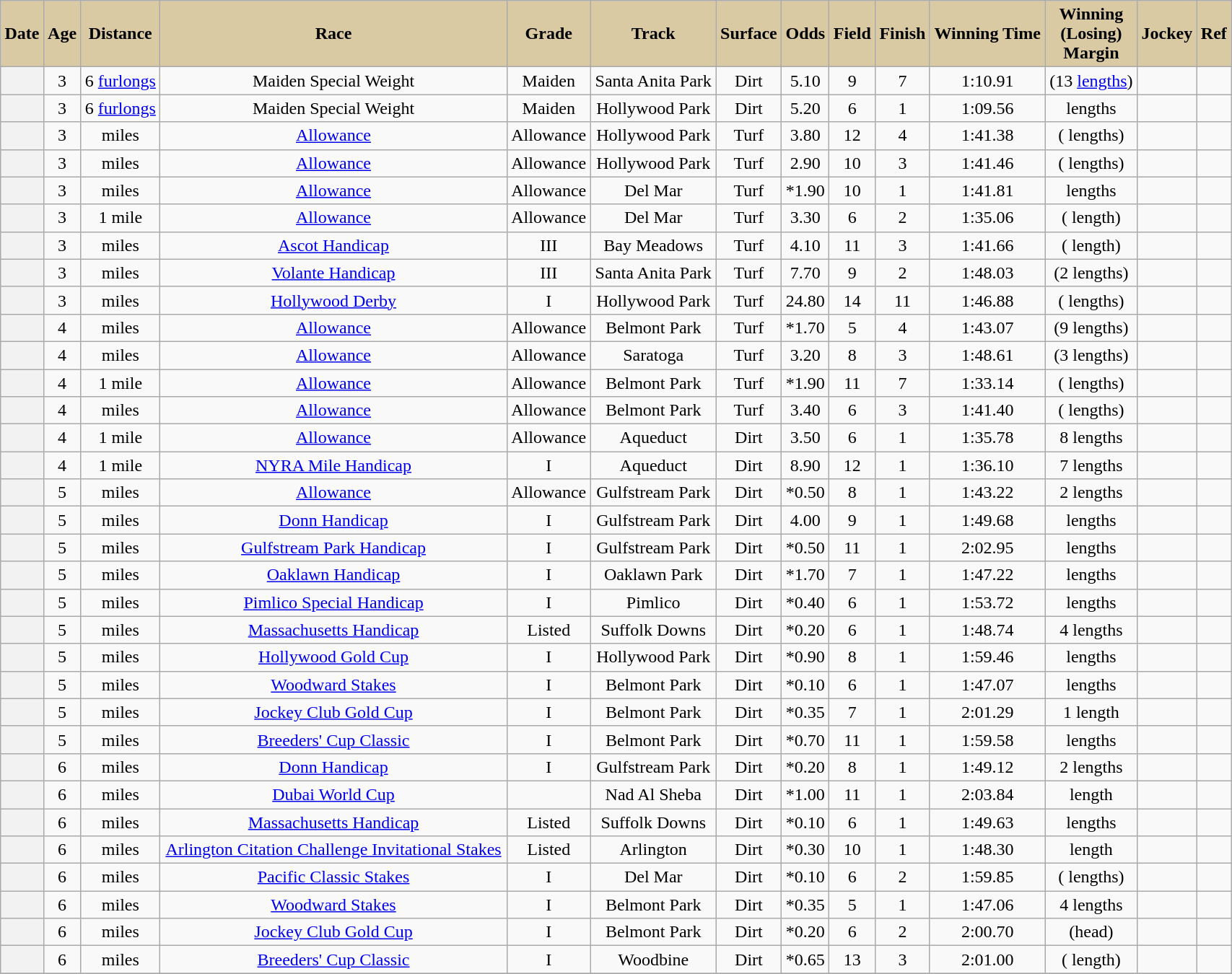<table class = "wikitable sortable" style="text-align:center; width:90%">
<tr>
<th scope="col" style="background:#dacaa4;">Date</th>
<th scope="col" style="background:#dacaa4">Age</th>
<th scope="col" style="background:#dacaa4;">Distance</th>
<th scope="col" style="background:#dacaa4;">Race</th>
<th scope="col" style="background:#dacaa4;">Grade</th>
<th scope="col" style="background:#dacaa4;">Track</th>
<th scope="col" style="background:#dacaa4;">Surface</th>
<th scope="col" style="background:#dacaa4;">Odds</th>
<th scope="col" style="background:#dacaa4;">Field</th>
<th scope="col" style="background:#dacaa4;">Finish</th>
<th scope="col" style="background:#dacaa4;">Winning Time</th>
<th scope="col" style="background:#dacaa4;">Winning<br>(Losing)<br>Margin</th>
<th scope="col" style="background:#dacaa4;">Jockey</th>
<th scope="col" class="unsortable" style="background:#dacaa4;">Ref</th>
</tr>
<tr>
<th scope="row" style="font-weight:normal;"></th>
<td>3</td>
<td> 6 <a href='#'>furlongs</a></td>
<td>Maiden Special Weight</td>
<td>Maiden</td>
<td>Santa Anita Park</td>
<td>Dirt</td>
<td>5.10</td>
<td>9</td>
<td>7</td>
<td>1:10.91</td>
<td>(13 <a href='#'>lengths</a>)</td>
<td></td>
<td></td>
</tr>
<tr>
<th scope="row" style="font-weight:normal;"></th>
<td>3</td>
<td> 6 <a href='#'>furlongs</a></td>
<td>Maiden Special Weight</td>
<td>Maiden</td>
<td>Hollywood Park</td>
<td>Dirt</td>
<td>5.20</td>
<td>6</td>
<td>1</td>
<td>1:09.56</td>
<td> lengths</td>
<td></td>
<td></td>
</tr>
<tr>
<th scope="row" style="font-weight:normal;"></th>
<td>3</td>
<td>  miles</td>
<td><a href='#'>Allowance</a></td>
<td>Allowance</td>
<td>Hollywood Park</td>
<td>Turf</td>
<td>3.80</td>
<td>12</td>
<td>4</td>
<td>1:41.38</td>
<td>( lengths)</td>
<td></td>
<td></td>
</tr>
<tr>
<th scope="row" style="font-weight:normal;"></th>
<td>3</td>
<td>  miles</td>
<td><a href='#'>Allowance</a></td>
<td>Allowance</td>
<td>Hollywood Park</td>
<td>Turf</td>
<td>2.90</td>
<td>10</td>
<td>3</td>
<td>1:41.46</td>
<td>( lengths)</td>
<td></td>
<td></td>
</tr>
<tr>
<th scope="row" style="font-weight:normal;"></th>
<td>3</td>
<td>  miles</td>
<td><a href='#'>Allowance</a></td>
<td>Allowance</td>
<td>Del Mar</td>
<td>Turf</td>
<td>*1.90</td>
<td>10</td>
<td>1</td>
<td>1:41.81</td>
<td> lengths</td>
<td></td>
<td></td>
</tr>
<tr>
<th scope="row" style="font-weight:normal;"></th>
<td>3</td>
<td> 1 mile</td>
<td><a href='#'>Allowance</a></td>
<td>Allowance</td>
<td>Del Mar</td>
<td>Turf</td>
<td>3.30</td>
<td>6</td>
<td>2</td>
<td>1:35.06</td>
<td>( length)</td>
<td></td>
<td></td>
</tr>
<tr>
<th scope="row" style="font-weight:normal;"></th>
<td>3</td>
<td>  miles</td>
<td><a href='#'>Ascot Handicap</a></td>
<td>III</td>
<td>Bay Meadows</td>
<td>Turf</td>
<td>4.10</td>
<td>11</td>
<td>3</td>
<td>1:41.66</td>
<td>( length)</td>
<td></td>
<td></td>
</tr>
<tr>
<th scope="row" style="font-weight:normal;"></th>
<td>3</td>
<td>  miles</td>
<td><a href='#'>Volante Handicap</a></td>
<td>III</td>
<td>Santa Anita Park</td>
<td>Turf</td>
<td>7.70</td>
<td>9</td>
<td>2</td>
<td>1:48.03</td>
<td>(2 lengths)</td>
<td></td>
<td></td>
</tr>
<tr>
<th scope="row" style="font-weight:normal;"></th>
<td>3</td>
<td>  miles</td>
<td><a href='#'>Hollywood Derby</a></td>
<td>I</td>
<td>Hollywood Park</td>
<td>Turf</td>
<td>24.80</td>
<td>14</td>
<td>11</td>
<td>1:46.88</td>
<td>( lengths)</td>
<td></td>
<td></td>
</tr>
<tr>
<th scope="row" style="font-weight:normal;"></th>
<td>4</td>
<td>  miles</td>
<td><a href='#'>Allowance</a></td>
<td>Allowance</td>
<td>Belmont Park</td>
<td>Turf</td>
<td>*1.70</td>
<td>5</td>
<td>4</td>
<td>1:43.07</td>
<td>(9 lengths)</td>
<td></td>
<td></td>
</tr>
<tr>
<th scope="row" style="font-weight:normal;"></th>
<td>4</td>
<td>  miles</td>
<td><a href='#'>Allowance</a></td>
<td>Allowance</td>
<td>Saratoga</td>
<td>Turf</td>
<td>3.20</td>
<td>8</td>
<td>3</td>
<td>1:48.61</td>
<td>(3 lengths)</td>
<td></td>
<td></td>
</tr>
<tr>
<th scope="row" style="font-weight:normal;"></th>
<td>4</td>
<td> 1 mile</td>
<td><a href='#'>Allowance</a></td>
<td>Allowance</td>
<td>Belmont Park</td>
<td>Turf</td>
<td>*1.90</td>
<td>11</td>
<td>7</td>
<td>1:33.14</td>
<td>( lengths)</td>
<td></td>
<td></td>
</tr>
<tr>
<th scope="row" style="font-weight:normal;"></th>
<td>4</td>
<td>  miles</td>
<td><a href='#'>Allowance</a></td>
<td>Allowance</td>
<td>Belmont Park</td>
<td>Turf</td>
<td>3.40</td>
<td>6</td>
<td>3</td>
<td>1:41.40</td>
<td>( lengths)</td>
<td></td>
<td></td>
</tr>
<tr>
<th scope="row" style="font-weight:normal;"></th>
<td>4</td>
<td> 1 mile</td>
<td><a href='#'>Allowance</a></td>
<td>Allowance</td>
<td>Aqueduct</td>
<td>Dirt</td>
<td>3.50</td>
<td>6</td>
<td>1</td>
<td>1:35.78</td>
<td> 8 lengths</td>
<td></td>
<td></td>
</tr>
<tr>
<th scope="row" style="font-weight:normal;"></th>
<td>4</td>
<td> 1 mile</td>
<td><a href='#'>NYRA Mile Handicap</a></td>
<td>I</td>
<td>Aqueduct</td>
<td>Dirt</td>
<td>8.90</td>
<td>12</td>
<td>1</td>
<td>1:36.10</td>
<td>7 lengths</td>
<td></td>
<td></td>
</tr>
<tr>
<th scope="row" style="font-weight:normal;"></th>
<td>5</td>
<td>  miles</td>
<td><a href='#'>Allowance</a></td>
<td>Allowance</td>
<td>Gulfstream Park</td>
<td>Dirt</td>
<td>*0.50</td>
<td>8</td>
<td>1</td>
<td>1:43.22</td>
<td> 2 lengths</td>
<td></td>
<td></td>
</tr>
<tr>
<th scope="row" style="font-weight:normal;"></th>
<td>5</td>
<td>  miles</td>
<td><a href='#'>Donn Handicap</a></td>
<td>I</td>
<td>Gulfstream Park</td>
<td>Dirt</td>
<td>4.00</td>
<td>9</td>
<td>1</td>
<td>1:49.68</td>
<td> lengths</td>
<td></td>
<td></td>
</tr>
<tr>
<th scope="row" style="font-weight:normal;"></th>
<td>5</td>
<td>  miles</td>
<td><a href='#'>Gulfstream Park Handicap</a></td>
<td>I</td>
<td>Gulfstream Park</td>
<td>Dirt</td>
<td>*0.50</td>
<td>11</td>
<td>1</td>
<td>2:02.95</td>
<td> lengths</td>
<td></td>
<td></td>
</tr>
<tr>
<th scope="row" style="font-weight:normal;"></th>
<td>5</td>
<td>  miles</td>
<td><a href='#'>Oaklawn Handicap</a></td>
<td>I</td>
<td>Oaklawn Park</td>
<td>Dirt</td>
<td>*1.70</td>
<td>7</td>
<td>1</td>
<td>1:47.22</td>
<td> lengths</td>
<td></td>
<td></td>
</tr>
<tr>
<th scope="row" style="font-weight:normal;"></th>
<td>5</td>
<td>  miles</td>
<td><a href='#'>Pimlico Special Handicap</a></td>
<td>I</td>
<td>Pimlico</td>
<td>Dirt</td>
<td>*0.40</td>
<td>6</td>
<td>1</td>
<td>1:53.72</td>
<td> lengths</td>
<td></td>
<td></td>
</tr>
<tr>
<th scope="row" style="font-weight:normal;"></th>
<td>5</td>
<td>  miles</td>
<td><a href='#'>Massachusetts Handicap</a></td>
<td>Listed</td>
<td>Suffolk Downs</td>
<td>Dirt</td>
<td>*0.20</td>
<td>6</td>
<td>1</td>
<td>1:48.74</td>
<td> 4 lengths</td>
<td></td>
<td></td>
</tr>
<tr>
<th scope="row" style="font-weight:normal;"></th>
<td>5</td>
<td>  miles</td>
<td><a href='#'>Hollywood Gold Cup</a></td>
<td>I</td>
<td>Hollywood Park</td>
<td>Dirt</td>
<td>*0.90</td>
<td>8</td>
<td>1</td>
<td>1:59.46</td>
<td> lengths</td>
<td></td>
<td></td>
</tr>
<tr>
<th scope="row" style="font-weight:normal;"></th>
<td>5</td>
<td>  miles</td>
<td><a href='#'>Woodward Stakes</a></td>
<td>I</td>
<td>Belmont Park</td>
<td>Dirt</td>
<td>*0.10</td>
<td>6</td>
<td>1</td>
<td>1:47.07</td>
<td> lengths</td>
<td></td>
<td></td>
</tr>
<tr>
<th scope="row" style="font-weight:normal;"></th>
<td>5</td>
<td>  miles</td>
<td><a href='#'>Jockey Club Gold Cup</a></td>
<td>I</td>
<td>Belmont Park</td>
<td>Dirt</td>
<td>*0.35</td>
<td>7</td>
<td>1</td>
<td>2:01.29</td>
<td> 1 length</td>
<td></td>
<td></td>
</tr>
<tr>
<th scope="row" style="font-weight:normal;"></th>
<td>5</td>
<td>  miles</td>
<td><a href='#'>Breeders' Cup Classic</a></td>
<td>I</td>
<td>Belmont Park</td>
<td>Dirt</td>
<td>*0.70</td>
<td>11</td>
<td>1</td>
<td>1:59.58</td>
<td> lengths</td>
<td></td>
<td></td>
</tr>
<tr>
<th scope="row" style="font-weight:normal;"></th>
<td>6</td>
<td>  miles</td>
<td><a href='#'>Donn Handicap</a></td>
<td>I</td>
<td>Gulfstream Park</td>
<td>Dirt</td>
<td>*0.20</td>
<td>8</td>
<td>1</td>
<td>1:49.12</td>
<td>2 lengths</td>
<td></td>
<td></td>
</tr>
<tr>
<th scope="row" style="font-weight:normal;"></th>
<td>6</td>
<td>  miles</td>
<td><a href='#'>Dubai World Cup</a></td>
<td></td>
<td>Nad Al Sheba</td>
<td>Dirt</td>
<td>*1.00</td>
<td>11</td>
<td>1</td>
<td>2:03.84</td>
<td> length</td>
<td></td>
<td></td>
</tr>
<tr>
<th scope="row" style="font-weight:normal;"></th>
<td>6</td>
<td>  miles</td>
<td><a href='#'>Massachusetts Handicap</a></td>
<td>Listed</td>
<td>Suffolk Downs</td>
<td>Dirt</td>
<td>*0.10</td>
<td>6</td>
<td>1</td>
<td>1:49.63</td>
<td> lengths</td>
<td></td>
<td></td>
</tr>
<tr>
<th scope="row" style="font-weight:normal;"></th>
<td>6</td>
<td>  miles</td>
<td><a href='#'>Arlington Citation Challenge Invitational Stakes</a></td>
<td>Listed</td>
<td>Arlington</td>
<td>Dirt</td>
<td>*0.30</td>
<td>10</td>
<td>1</td>
<td>1:48.30</td>
<td> length</td>
<td></td>
<td></td>
</tr>
<tr>
<th scope="row" style="font-weight:normal;"></th>
<td>6</td>
<td>  miles</td>
<td><a href='#'>Pacific Classic Stakes</a></td>
<td>I</td>
<td>Del Mar</td>
<td>Dirt</td>
<td>*0.10</td>
<td>6</td>
<td>2</td>
<td>1:59.85</td>
<td>( lengths)</td>
<td></td>
<td></td>
</tr>
<tr>
<th scope="row" style="font-weight:normal;"></th>
<td>6</td>
<td>  miles</td>
<td><a href='#'>Woodward Stakes</a></td>
<td>I</td>
<td>Belmont Park</td>
<td>Dirt</td>
<td>*0.35</td>
<td>5</td>
<td>1</td>
<td>1:47.06</td>
<td>4 lengths</td>
<td></td>
<td></td>
</tr>
<tr>
<th scope="row" style="font-weight:normal;"></th>
<td>6</td>
<td>  miles</td>
<td><a href='#'>Jockey Club Gold Cup</a></td>
<td>I</td>
<td>Belmont Park</td>
<td>Dirt</td>
<td>*0.20</td>
<td>6</td>
<td>2</td>
<td>2:00.70</td>
<td> (head)</td>
<td></td>
<td></td>
</tr>
<tr>
<th scope="row" style="font-weight:normal;"></th>
<td>6</td>
<td>  miles</td>
<td><a href='#'>Breeders' Cup Classic</a></td>
<td>I</td>
<td>Woodbine</td>
<td>Dirt</td>
<td>*0.65</td>
<td>13</td>
<td>3</td>
<td>2:01.00</td>
<td>( length)</td>
<td></td>
<td></td>
</tr>
<tr>
</tr>
</table>
